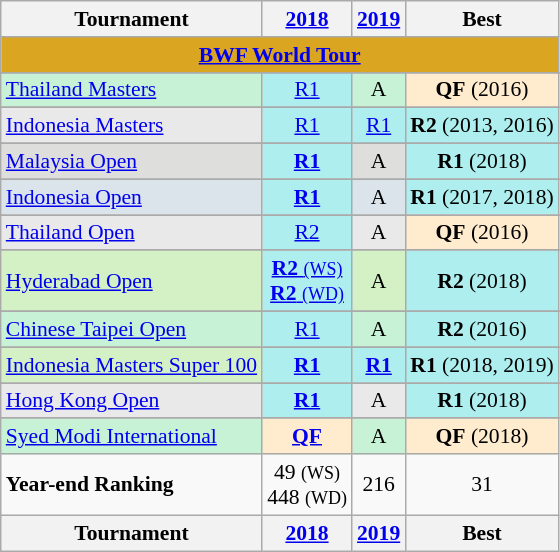<table style='font-size: 90%; text-align:center;' class='wikitable'>
<tr>
<th>Tournament</th>
<th><a href='#'>2018</a></th>
<th><a href='#'>2019</a></th>
<th>Best</th>
</tr>
<tr bgcolor=DAA520>
<td colspan="4" align=center><strong><a href='#'>BWF World Tour</a></strong></td>
</tr>
<tr>
</tr>
<tr bgcolor=#C7F2D5>
<td align=left> <a href='#'>Thailand Masters</a></td>
<td bgcolor=AFEEEE><a href='#'>R1</a></td>
<td>A</td>
<td bgcolor=FFEBCD><strong>QF</strong> (2016)</td>
</tr>
<tr>
</tr>
<tr bgcolor=#E9E9E9>
<td align=left> <a href='#'>Indonesia Masters</a></td>
<td bgcolor=AFEEEE><a href='#'>R1</a></td>
<td bgcolor=AFEEEE><a href='#'>R1</a></td>
<td bgcolor=AFEEEE><strong>R2</strong> (2013, 2016)</td>
</tr>
<tr>
</tr>
<tr bgcolor=#DEDEDC>
<td align=left> <a href='#'>Malaysia Open</a></td>
<td bgcolor=AFEEEE><a href='#'><strong>R1</strong></a></td>
<td>A</td>
<td bgcolor=AFEEEE><strong>R1</strong> (2018)</td>
</tr>
<tr>
</tr>
<tr bgcolor=#DAE4EA>
<td align=left> <a href='#'>Indonesia Open</a></td>
<td bgcolor=AFEEEE><a href='#'><strong>R1</strong></a></td>
<td>A</td>
<td bgcolor=AFEEEE><strong>R1</strong> (2017, 2018)</td>
</tr>
<tr>
</tr>
<tr bgcolor=#E9E9E9>
<td align=left> <a href='#'>Thailand Open</a></td>
<td bgcolor=AFEEEE><a href='#'>R2</a></td>
<td>A</td>
<td bgcolor=FFEBCD><strong>QF</strong> (2016)</td>
</tr>
<tr>
</tr>
<tr bgcolor=#D4F1C5>
<td align=left> <a href='#'>Hyderabad Open</a></td>
<td bgcolor=AFEEEE><a href='#'><strong>R2</strong> <small>(WS)</small></a><br> <a href='#'><strong>R2</strong> <small>(WD)</small></a></td>
<td>A</td>
<td bgcolor=AFEEEE><strong>R2</strong> (2018)</td>
</tr>
<tr>
</tr>
<tr bgcolor=#C7F2D5>
<td align=left> <a href='#'>Chinese Taipei Open</a></td>
<td bgcolor=AFEEEE><a href='#'>R1</a></td>
<td>A</td>
<td bgcolor=AFEEEE><strong>R2</strong> (2016)</td>
</tr>
<tr>
</tr>
<tr bgcolor=#D4F1C5>
<td align=left> <a href='#'>Indonesia Masters Super 100</a></td>
<td bgcolor=AFEEEE><a href='#'><strong>R1</strong></a></td>
<td bgcolor=AFEEEE><a href='#'><strong>R1</strong></a></td>
<td bgcolor=AFEEEE><strong>R1</strong> (2018, 2019)</td>
</tr>
<tr>
</tr>
<tr bgcolor=#E9E9E9>
<td align=left> <a href='#'>Hong Kong Open</a></td>
<td bgcolor=AFEEEE><a href='#'><strong>R1</strong></a></td>
<td>A</td>
<td bgcolor=AFEEEE><strong>R1</strong> (2018)</td>
</tr>
<tr>
</tr>
<tr bgcolor=#C7F2D5>
<td align=left> <a href='#'>Syed Modi International</a></td>
<td bgcolor=FFEBCD><a href='#'><strong>QF</strong></a></td>
<td>A</td>
<td bgcolor=FFEBCD><strong>QF</strong> (2018)</td>
</tr>
<tr>
<td align=left><strong>Year-end Ranking</strong></td>
<td align=center>49 <small>(WS)</small> <br> 448 <small>(WD)</small></td>
<td align=center>216</td>
<td align=center>31</td>
</tr>
<tr>
<th>Tournament</th>
<th><a href='#'>2018</a></th>
<th><a href='#'>2019</a></th>
<th>Best</th>
</tr>
</table>
